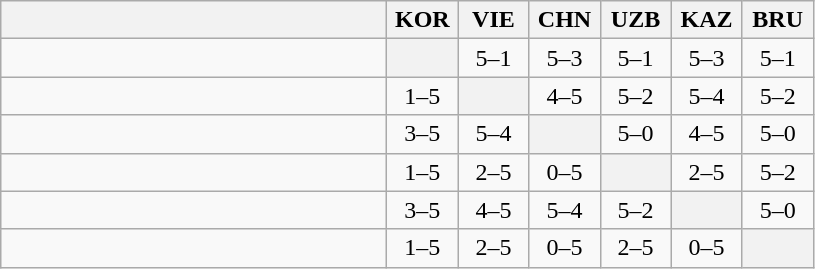<table class="wikitable" style="text-align:center">
<tr>
<th width="250"> </th>
<th width="40">KOR</th>
<th width="40">VIE</th>
<th width="40">CHN</th>
<th width="40">UZB</th>
<th width="40">KAZ</th>
<th width="40">BRU</th>
</tr>
<tr>
<td align=left></td>
<th></th>
<td>5–1</td>
<td>5–3</td>
<td>5–1</td>
<td>5–3</td>
<td>5–1</td>
</tr>
<tr>
<td align=left></td>
<td>1–5</td>
<th></th>
<td>4–5</td>
<td>5–2</td>
<td>5–4</td>
<td>5–2</td>
</tr>
<tr>
<td align=left></td>
<td>3–5</td>
<td>5–4</td>
<th></th>
<td>5–0</td>
<td>4–5</td>
<td>5–0</td>
</tr>
<tr>
<td align=left></td>
<td>1–5</td>
<td>2–5</td>
<td>0–5</td>
<th></th>
<td>2–5</td>
<td>5–2</td>
</tr>
<tr>
<td align=left></td>
<td>3–5</td>
<td>4–5</td>
<td>5–4</td>
<td>5–2</td>
<th></th>
<td>5–0</td>
</tr>
<tr>
<td align=left></td>
<td>1–5</td>
<td>2–5</td>
<td>0–5</td>
<td>2–5</td>
<td>0–5</td>
<th></th>
</tr>
</table>
